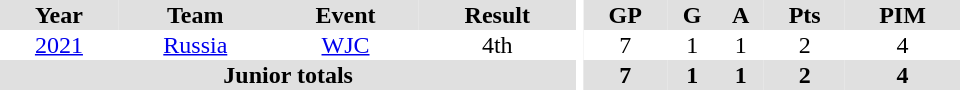<table border="0" cellpadding="1" cellspacing="0" ID="Table3" style="text-align:center; width:40em;">
<tr bgcolor="#e0e0e0">
<th>Year</th>
<th>Team</th>
<th>Event</th>
<th>Result</th>
<th rowspan="99" bgcolor="#ffffff"></th>
<th>GP</th>
<th>G</th>
<th>A</th>
<th>Pts</th>
<th>PIM</th>
</tr>
<tr>
<td><a href='#'>2021</a></td>
<td><a href='#'>Russia</a></td>
<td><a href='#'>WJC</a></td>
<td>4th</td>
<td>7</td>
<td>1</td>
<td>1</td>
<td>2</td>
<td>4</td>
</tr>
<tr bgcolor="#e0e0e0">
<th colspan="4">Junior totals</th>
<th>7</th>
<th>1</th>
<th>1</th>
<th>2</th>
<th>4</th>
</tr>
</table>
